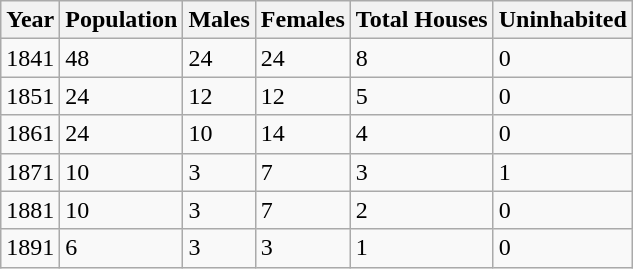<table class="wikitable">
<tr>
<th>Year</th>
<th>Population</th>
<th>Males</th>
<th>Females</th>
<th>Total Houses</th>
<th>Uninhabited</th>
</tr>
<tr>
<td>1841</td>
<td>48</td>
<td>24</td>
<td>24</td>
<td>8</td>
<td>0</td>
</tr>
<tr>
<td>1851</td>
<td>24</td>
<td>12</td>
<td>12</td>
<td>5</td>
<td>0</td>
</tr>
<tr>
<td>1861</td>
<td>24</td>
<td>10</td>
<td>14</td>
<td>4</td>
<td>0</td>
</tr>
<tr>
<td>1871</td>
<td>10</td>
<td>3</td>
<td>7</td>
<td>3</td>
<td>1</td>
</tr>
<tr>
<td>1881</td>
<td>10</td>
<td>3</td>
<td>7</td>
<td>2</td>
<td>0</td>
</tr>
<tr>
<td>1891</td>
<td>6</td>
<td>3</td>
<td>3</td>
<td>1</td>
<td>0</td>
</tr>
</table>
